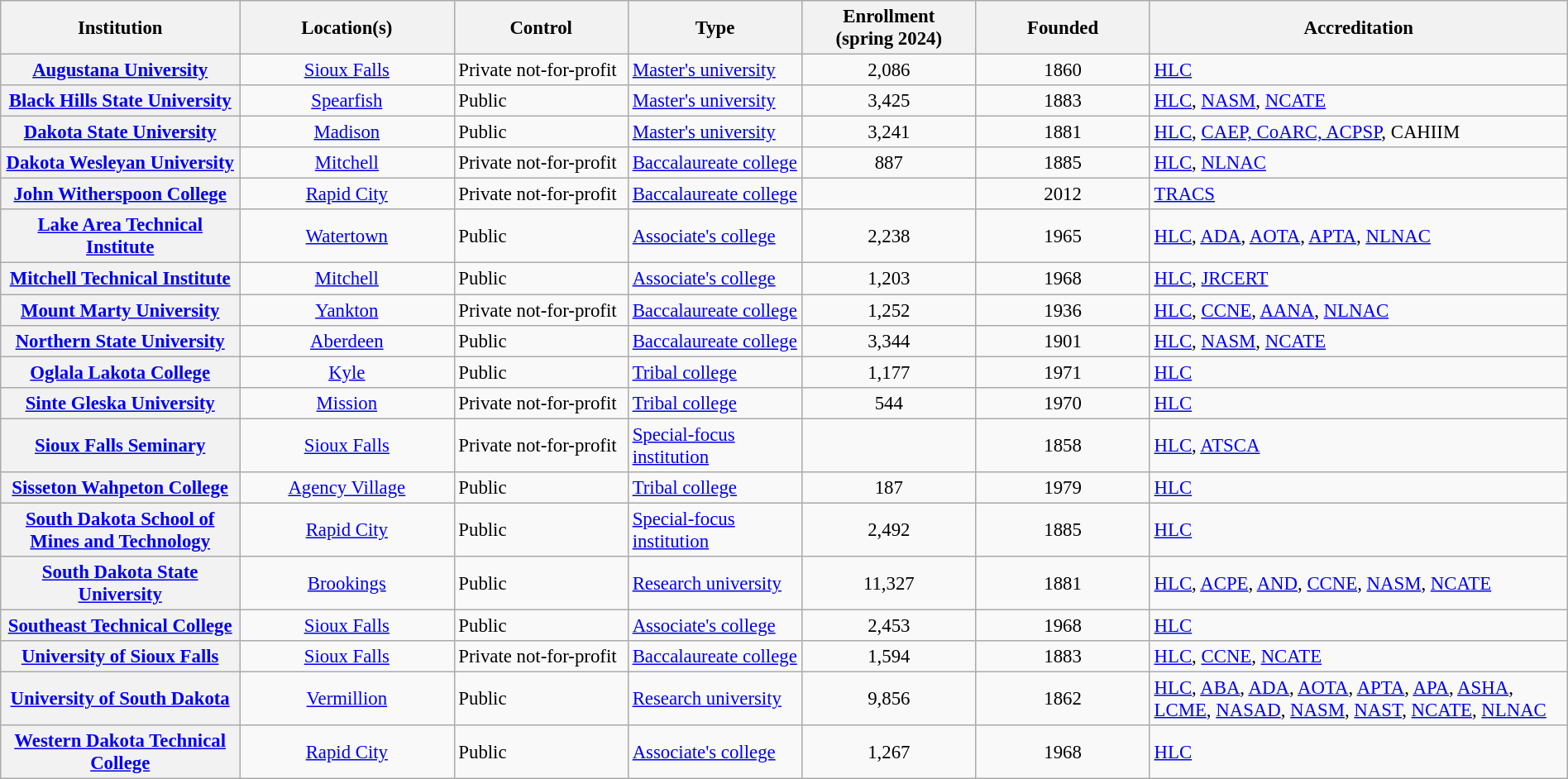<table class="wikitable sortable plainrowheaders" style="text-align:left; width:100%; font-size:95%">
<tr>
<th scope="col" width="140">Institution</th>
<th scope="col" width="125">Location(s)</th>
<th scope="col" width="100">Control</th>
<th scope="col" width="100">Type</th>
<th scope="col" width="100">Enrollment<br>(spring 2024)</th>
<th scope="col" width="100">Founded</th>
<th scope="col" width="250">Accreditation</th>
</tr>
<tr>
<th scope="row"><a href='#'>Augustana University</a></th>
<td align="center"><a href='#'>Sioux Falls</a></td>
<td>Private not-for-profit</td>
<td><a href='#'>Master's university</a></td>
<td align="center">2,086</td>
<td align="center">1860</td>
<td><a href='#'>HLC</a></td>
</tr>
<tr>
<th scope="row"><a href='#'>Black Hills State University</a></th>
<td align="center"><a href='#'>Spearfish</a></td>
<td>Public</td>
<td><a href='#'>Master's university</a></td>
<td align="center">3,425</td>
<td align="center">1883</td>
<td><a href='#'>HLC</a>, <a href='#'>NASM</a>, <a href='#'>NCATE</a></td>
</tr>
<tr>
<th scope="row"><a href='#'>Dakota State University</a></th>
<td align="center"><a href='#'>Madison</a></td>
<td>Public</td>
<td><a href='#'>Master's university</a></td>
<td align="center">3,241</td>
<td align="center">1881</td>
<td><a href='#'>HLC</a>, <a href='#'>CAEP, CoARC, ACPSP</a>, CAHIIM</td>
</tr>
<tr>
<th scope="row"><a href='#'>Dakota Wesleyan University</a></th>
<td align="center"><a href='#'>Mitchell</a></td>
<td>Private not-for-profit</td>
<td><a href='#'>Baccalaureate college</a></td>
<td align="center">887</td>
<td align="center">1885</td>
<td><a href='#'>HLC</a>, <a href='#'>NLNAC</a></td>
</tr>
<tr>
<th scope="row"><a href='#'>John Witherspoon College</a></th>
<td align="center"><a href='#'>Rapid City</a></td>
<td>Private not-for-profit</td>
<td><a href='#'>Baccalaureate college</a></td>
<td align="center"></td>
<td align="center">2012</td>
<td><a href='#'>TRACS</a></td>
</tr>
<tr>
<th scope="row"><a href='#'>Lake Area Technical Institute</a></th>
<td align="center"><a href='#'>Watertown</a></td>
<td>Public</td>
<td><a href='#'>Associate's college</a></td>
<td align="center">2,238</td>
<td align="center">1965</td>
<td><a href='#'>HLC</a>, <a href='#'>ADA</a>, <a href='#'>AOTA</a>, <a href='#'>APTA</a>, <a href='#'>NLNAC</a></td>
</tr>
<tr>
<th scope="row"><a href='#'>Mitchell Technical Institute</a></th>
<td align="center"><a href='#'>Mitchell</a></td>
<td>Public</td>
<td><a href='#'>Associate's college</a></td>
<td align="center">1,203</td>
<td align="center">1968</td>
<td><a href='#'>HLC</a>, <a href='#'>JRCERT</a></td>
</tr>
<tr>
<th scope="row"><a href='#'>Mount Marty University</a></th>
<td align="center"><a href='#'>Yankton</a></td>
<td>Private not-for-profit</td>
<td><a href='#'>Baccalaureate college</a></td>
<td align="center">1,252</td>
<td align="center">1936</td>
<td><a href='#'>HLC</a>, <a href='#'>CCNE</a>, <a href='#'>AANA</a>, <a href='#'>NLNAC</a></td>
</tr>
<tr>
<th scope="row"><a href='#'>Northern State University</a></th>
<td align="center"><a href='#'>Aberdeen</a></td>
<td>Public</td>
<td><a href='#'>Baccalaureate college</a></td>
<td align="center">3,344</td>
<td align="center">1901</td>
<td><a href='#'>HLC</a>, <a href='#'>NASM</a>, <a href='#'>NCATE</a></td>
</tr>
<tr>
<th scope="row"><a href='#'>Oglala Lakota College</a></th>
<td align="center"><a href='#'>Kyle</a></td>
<td>Public</td>
<td><a href='#'>Tribal college</a></td>
<td align="center">1,177</td>
<td align="center">1971</td>
<td><a href='#'>HLC</a></td>
</tr>
<tr>
<th scope="row"><a href='#'>Sinte Gleska University</a></th>
<td align="center"><a href='#'>Mission</a></td>
<td>Private not-for-profit</td>
<td><a href='#'>Tribal college</a></td>
<td align="center">544</td>
<td align="center">1970</td>
<td><a href='#'>HLC</a></td>
</tr>
<tr>
<th scope="row"><a href='#'>Sioux Falls Seminary</a></th>
<td align="center"><a href='#'>Sioux Falls</a></td>
<td>Private not-for-profit</td>
<td><a href='#'>Special-focus institution</a></td>
<td align="center"></td>
<td align="center">1858</td>
<td><a href='#'>HLC</a>, <a href='#'>ATSCA</a></td>
</tr>
<tr>
<th scope="row"><a href='#'>Sisseton Wahpeton College</a></th>
<td align="center"><a href='#'>Agency Village</a></td>
<td>Public</td>
<td><a href='#'>Tribal college</a></td>
<td align="center">187</td>
<td align="center">1979</td>
<td><a href='#'>HLC</a></td>
</tr>
<tr>
<th scope="row"><a href='#'>South Dakota School of Mines and Technology</a></th>
<td align="center"><a href='#'>Rapid City</a></td>
<td>Public</td>
<td><a href='#'>Special-focus institution</a></td>
<td align="center">2,492</td>
<td align="center">1885</td>
<td><a href='#'>HLC</a></td>
</tr>
<tr>
<th scope="row"><a href='#'>South Dakota State University</a></th>
<td align="center"><a href='#'>Brookings</a></td>
<td>Public</td>
<td><a href='#'>Research university</a></td>
<td align="center">11,327</td>
<td align="center">1881</td>
<td><a href='#'>HLC</a>, <a href='#'>ACPE</a>, <a href='#'>AND</a>, <a href='#'>CCNE</a>, <a href='#'>NASM</a>, <a href='#'>NCATE</a></td>
</tr>
<tr>
<th scope="row"><a href='#'>Southeast Technical College</a></th>
<td align="center"><a href='#'>Sioux Falls</a></td>
<td>Public</td>
<td><a href='#'>Associate's college</a></td>
<td align="center">2,453</td>
<td align="center">1968</td>
<td><a href='#'>HLC</a></td>
</tr>
<tr>
<th scope="row"><a href='#'>University of Sioux Falls</a></th>
<td align="center"><a href='#'>Sioux Falls</a></td>
<td>Private not-for-profit</td>
<td><a href='#'>Baccalaureate college</a></td>
<td align="center">1,594</td>
<td align="center">1883</td>
<td><a href='#'>HLC</a>, <a href='#'>CCNE</a>, <a href='#'>NCATE</a></td>
</tr>
<tr>
<th scope="row"><a href='#'>University of South Dakota</a></th>
<td align="center"><a href='#'>Vermillion</a></td>
<td>Public</td>
<td><a href='#'>Research university</a></td>
<td align="center">9,856</td>
<td align="center">1862</td>
<td><a href='#'>HLC</a>, <a href='#'>ABA</a>, <a href='#'>ADA</a>, <a href='#'>AOTA</a>, <a href='#'>APTA</a>, <a href='#'>APA</a>, <a href='#'>ASHA</a>, <a href='#'>LCME</a>, <a href='#'>NASAD</a>, <a href='#'>NASM</a>, <a href='#'>NAST</a>, <a href='#'>NCATE</a>, <a href='#'>NLNAC</a></td>
</tr>
<tr>
<th scope="row"><a href='#'>Western Dakota Technical College</a></th>
<td align="center"><a href='#'>Rapid City</a></td>
<td>Public</td>
<td><a href='#'>Associate's college</a></td>
<td align="center">1,267</td>
<td align="center">1968</td>
<td><a href='#'>HLC</a></td>
</tr>
</table>
